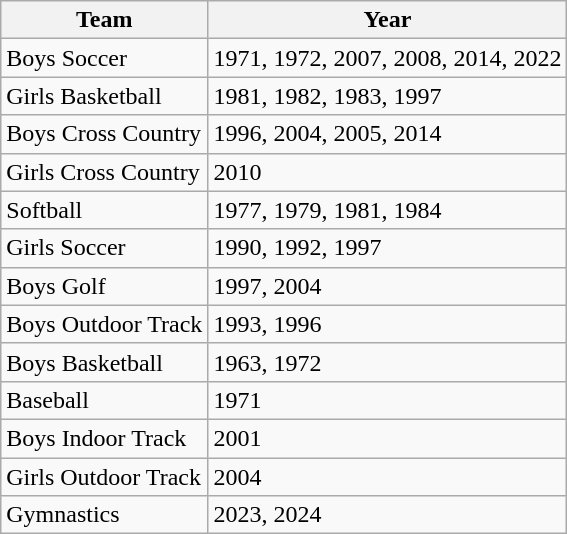<table class="wikitable">
<tr>
<th>Team</th>
<th>Year</th>
</tr>
<tr>
<td>Boys Soccer</td>
<td>1971, 1972, 2007, 2008, 2014, 2022</td>
</tr>
<tr>
<td>Girls Basketball</td>
<td>1981, 1982, 1983, 1997</td>
</tr>
<tr>
<td>Boys Cross Country</td>
<td>1996, 2004, 2005, 2014</td>
</tr>
<tr>
<td>Girls Cross Country</td>
<td>2010</td>
</tr>
<tr>
<td>Softball</td>
<td>1977, 1979, 1981, 1984</td>
</tr>
<tr>
<td>Girls Soccer</td>
<td>1990, 1992, 1997</td>
</tr>
<tr>
<td>Boys Golf</td>
<td>1997, 2004</td>
</tr>
<tr>
<td>Boys Outdoor Track</td>
<td>1993, 1996</td>
</tr>
<tr>
<td>Boys Basketball</td>
<td>1963, 1972</td>
</tr>
<tr>
<td>Baseball</td>
<td>1971</td>
</tr>
<tr>
<td>Boys Indoor Track</td>
<td>2001</td>
</tr>
<tr>
<td>Girls Outdoor Track</td>
<td>2004</td>
</tr>
<tr>
<td>Gymnastics</td>
<td>2023, 2024</td>
</tr>
</table>
